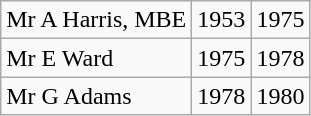<table class="wikitable">
<tr>
<td>Mr A Harris, MBE</td>
<td>1953</td>
<td>1975</td>
</tr>
<tr>
<td>Mr E Ward</td>
<td>1975</td>
<td>1978</td>
</tr>
<tr>
<td>Mr G Adams</td>
<td>1978</td>
<td>1980</td>
</tr>
</table>
